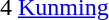<table cellspacing="0" cellpadding="0">
<tr>
<td><div>4 </div></td>
<td><a href='#'>Kunming</a></td>
</tr>
</table>
